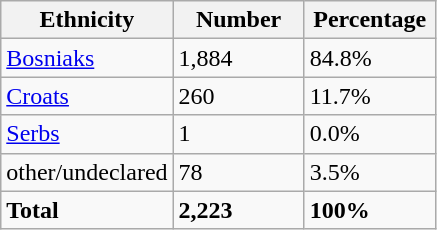<table class="wikitable">
<tr>
<th width="100px">Ethnicity</th>
<th width="80px">Number</th>
<th width="80px">Percentage</th>
</tr>
<tr>
<td><a href='#'>Bosniaks</a></td>
<td>1,884</td>
<td>84.8%</td>
</tr>
<tr>
<td><a href='#'>Croats</a></td>
<td>260</td>
<td>11.7%</td>
</tr>
<tr>
<td><a href='#'>Serbs</a></td>
<td>1</td>
<td>0.0%</td>
</tr>
<tr>
<td>other/undeclared</td>
<td>78</td>
<td>3.5%</td>
</tr>
<tr>
<td><strong>Total</strong></td>
<td><strong>2,223</strong></td>
<td><strong>100%</strong></td>
</tr>
</table>
